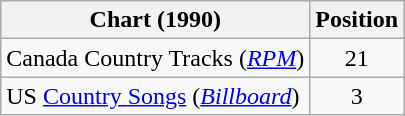<table class="wikitable sortable">
<tr>
<th scope="col">Chart (1990)</th>
<th scope="col">Position</th>
</tr>
<tr>
<td>Canada Country Tracks (<em><a href='#'>RPM</a></em>)</td>
<td align="center">21</td>
</tr>
<tr>
<td>US <a href='#'>Country Songs</a> (<em><a href='#'>Billboard</a></em>)</td>
<td align="center">3</td>
</tr>
</table>
